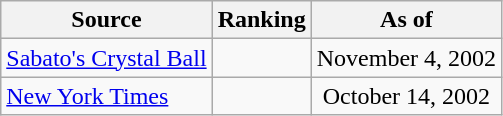<table class="wikitable" style="text-align:center">
<tr>
<th>Source</th>
<th>Ranking</th>
<th>As of</th>
</tr>
<tr>
<td align=left><a href='#'>Sabato's Crystal Ball</a></td>
<td></td>
<td>November 4, 2002</td>
</tr>
<tr>
<td align=left><a href='#'>New York Times</a></td>
<td></td>
<td>October 14, 2002</td>
</tr>
</table>
